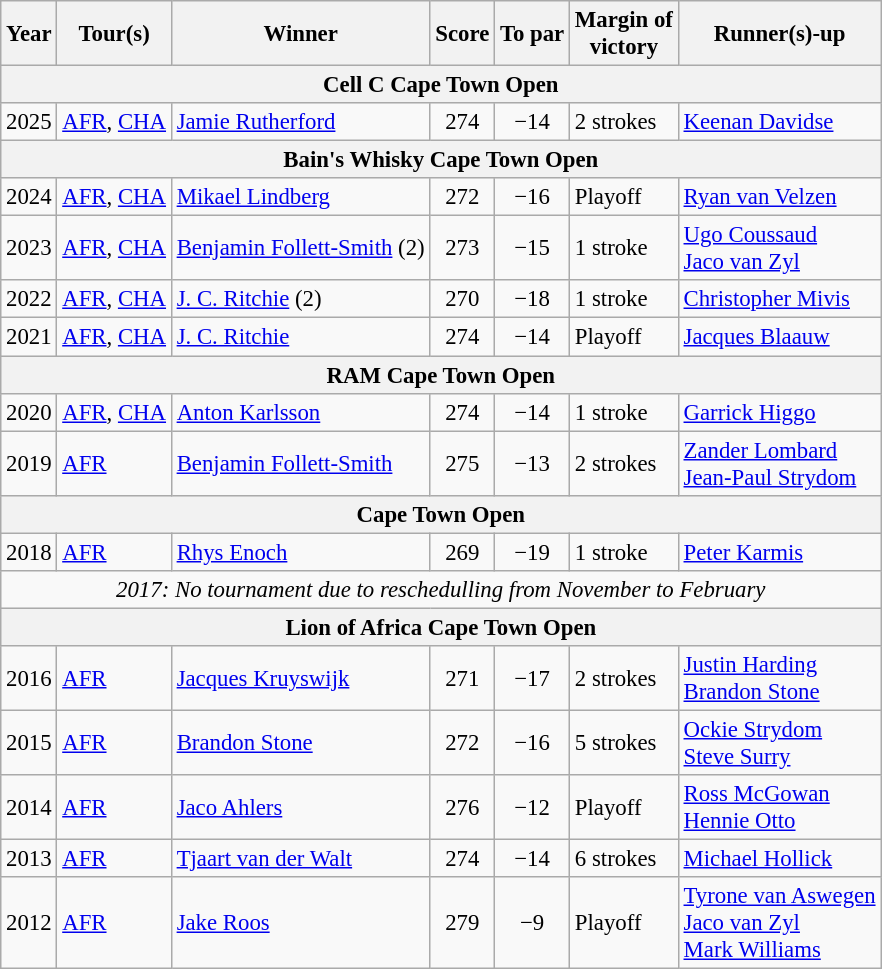<table class=wikitable style="font-size:95%">
<tr>
<th>Year</th>
<th>Tour(s)</th>
<th>Winner</th>
<th>Score</th>
<th>To par</th>
<th>Margin of<br>victory</th>
<th>Runner(s)-up</th>
</tr>
<tr>
<th colspan=7>Cell C Cape Town Open</th>
</tr>
<tr>
<td>2025</td>
<td><a href='#'>AFR</a>, <a href='#'>CHA</a></td>
<td> <a href='#'>Jamie Rutherford</a></td>
<td align=center>274</td>
<td align=center>−14</td>
<td>2 strokes</td>
<td> <a href='#'>Keenan Davidse</a></td>
</tr>
<tr>
<th colspan=7>Bain's Whisky Cape Town Open</th>
</tr>
<tr>
<td>2024</td>
<td><a href='#'>AFR</a>, <a href='#'>CHA</a></td>
<td> <a href='#'>Mikael Lindberg</a></td>
<td align=center>272</td>
<td align=center>−16</td>
<td>Playoff</td>
<td> <a href='#'>Ryan van Velzen</a></td>
</tr>
<tr>
<td>2023</td>
<td><a href='#'>AFR</a>, <a href='#'>CHA</a></td>
<td> <a href='#'>Benjamin Follett-Smith</a> (2)</td>
<td align=center>273</td>
<td align=center>−15</td>
<td>1 stroke</td>
<td> <a href='#'>Ugo Coussaud</a><br> <a href='#'>Jaco van Zyl</a></td>
</tr>
<tr>
<td>2022</td>
<td><a href='#'>AFR</a>, <a href='#'>CHA</a></td>
<td> <a href='#'>J. C. Ritchie</a> (2)</td>
<td align=center>270</td>
<td align=center>−18</td>
<td>1 stroke</td>
<td> <a href='#'>Christopher Mivis</a></td>
</tr>
<tr>
<td>2021</td>
<td><a href='#'>AFR</a>, <a href='#'>CHA</a></td>
<td> <a href='#'>J. C. Ritchie</a></td>
<td align=center>274</td>
<td align=center>−14</td>
<td>Playoff</td>
<td> <a href='#'>Jacques Blaauw</a></td>
</tr>
<tr>
<th colspan=7>RAM Cape Town Open</th>
</tr>
<tr>
<td>2020</td>
<td><a href='#'>AFR</a>, <a href='#'>CHA</a></td>
<td> <a href='#'>Anton Karlsson</a></td>
<td align=center>274</td>
<td align=center>−14</td>
<td>1 stroke</td>
<td> <a href='#'>Garrick Higgo</a></td>
</tr>
<tr>
<td>2019</td>
<td><a href='#'>AFR</a></td>
<td> <a href='#'>Benjamin Follett-Smith</a></td>
<td align=center>275</td>
<td align=center>−13</td>
<td>2 strokes</td>
<td> <a href='#'>Zander Lombard</a><br> <a href='#'>Jean-Paul Strydom</a></td>
</tr>
<tr>
<th colspan=7>Cape Town Open</th>
</tr>
<tr>
<td>2018</td>
<td><a href='#'>AFR</a></td>
<td> <a href='#'>Rhys Enoch</a></td>
<td align=center>269</td>
<td align=center>−19</td>
<td>1 stroke</td>
<td> <a href='#'>Peter Karmis</a></td>
</tr>
<tr>
<td colspan=7 align=center><em>2017: No tournament due to reschedulling from November to February</em></td>
</tr>
<tr>
<th colspan=7>Lion of Africa Cape Town Open</th>
</tr>
<tr>
<td>2016</td>
<td><a href='#'>AFR</a></td>
<td> <a href='#'>Jacques Kruyswijk</a></td>
<td align=center>271</td>
<td align=center>−17</td>
<td>2 strokes</td>
<td> <a href='#'>Justin Harding</a><br> <a href='#'>Brandon Stone</a></td>
</tr>
<tr>
<td>2015</td>
<td><a href='#'>AFR</a></td>
<td> <a href='#'>Brandon Stone</a></td>
<td align=center>272</td>
<td align=center>−16</td>
<td>5 strokes</td>
<td> <a href='#'>Ockie Strydom</a><br> <a href='#'>Steve Surry</a></td>
</tr>
<tr>
<td>2014</td>
<td><a href='#'>AFR</a></td>
<td> <a href='#'>Jaco Ahlers</a></td>
<td align=center>276</td>
<td align=center>−12</td>
<td>Playoff</td>
<td> <a href='#'>Ross McGowan</a><br> <a href='#'>Hennie Otto</a></td>
</tr>
<tr>
<td>2013</td>
<td><a href='#'>AFR</a></td>
<td> <a href='#'>Tjaart van der Walt</a></td>
<td align=center>274</td>
<td align=center>−14</td>
<td>6 strokes</td>
<td> <a href='#'>Michael Hollick</a></td>
</tr>
<tr>
<td>2012</td>
<td><a href='#'>AFR</a></td>
<td> <a href='#'>Jake Roos</a></td>
<td align=center>279</td>
<td align=center>−9</td>
<td>Playoff</td>
<td> <a href='#'>Tyrone van Aswegen</a><br> <a href='#'>Jaco van Zyl</a><br> <a href='#'>Mark Williams</a></td>
</tr>
</table>
